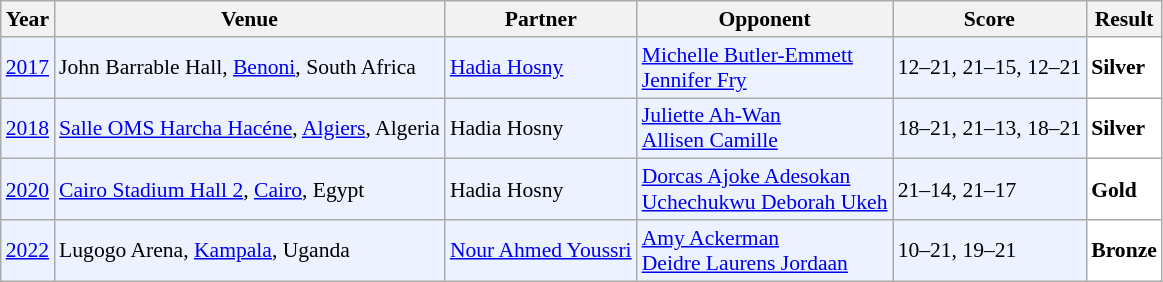<table class="sortable wikitable" style="font-size: 90%">
<tr>
<th>Year</th>
<th>Venue</th>
<th>Partner</th>
<th>Opponent</th>
<th>Score</th>
<th>Result</th>
</tr>
<tr style="background:#ECF2FF">
<td align="center"><a href='#'>2017</a></td>
<td align="left">John Barrable Hall, <a href='#'>Benoni</a>, South Africa</td>
<td align="left"> <a href='#'>Hadia Hosny</a></td>
<td align="left"> <a href='#'>Michelle Butler-Emmett</a><br> <a href='#'>Jennifer Fry</a></td>
<td align="left">12–21, 21–15, 12–21</td>
<td style="text-align:left; background:white"> <strong>Silver</strong></td>
</tr>
<tr style="background:#ECF2FF">
<td align="center"><a href='#'>2018</a></td>
<td align="left"><a href='#'>Salle OMS Harcha Hacéne</a>, <a href='#'>Algiers</a>, Algeria</td>
<td align="left"> Hadia Hosny</td>
<td align="left"> <a href='#'>Juliette Ah-Wan</a><br> <a href='#'>Allisen Camille</a></td>
<td align="left">18–21, 21–13, 18–21</td>
<td style="text-align:left; background:white"> <strong>Silver</strong></td>
</tr>
<tr style="background:#ECF2FF">
<td align="center"><a href='#'>2020</a></td>
<td align="left"><a href='#'>Cairo Stadium Hall 2</a>, <a href='#'>Cairo</a>, Egypt</td>
<td align="left"> Hadia Hosny</td>
<td align="left"> <a href='#'>Dorcas Ajoke Adesokan</a><br> <a href='#'>Uchechukwu Deborah Ukeh</a></td>
<td align="left">21–14, 21–17</td>
<td style="text-align:left; background:white"> <strong>Gold</strong></td>
</tr>
<tr style="background:#ECF2FF">
<td align="center"><a href='#'>2022</a></td>
<td align="left">Lugogo Arena, <a href='#'>Kampala</a>, Uganda</td>
<td align="left"> <a href='#'>Nour Ahmed Youssri</a></td>
<td align="left"> <a href='#'>Amy Ackerman</a><br> <a href='#'>Deidre Laurens Jordaan</a></td>
<td align="left">10–21, 19–21</td>
<td style="text-align:left; background:white"> <strong>Bronze</strong></td>
</tr>
</table>
